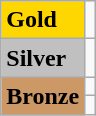<table class="wikitable">
<tr>
<td bgcolor="gold"><strong>Gold</strong></td>
<td></td>
</tr>
<tr>
<td bgcolor="silver"><strong>Silver</strong></td>
<td></td>
</tr>
<tr>
<td rowspan="2" bgcolor="#cc9966"><strong>Bronze</strong></td>
<td></td>
</tr>
<tr>
<td></td>
</tr>
</table>
